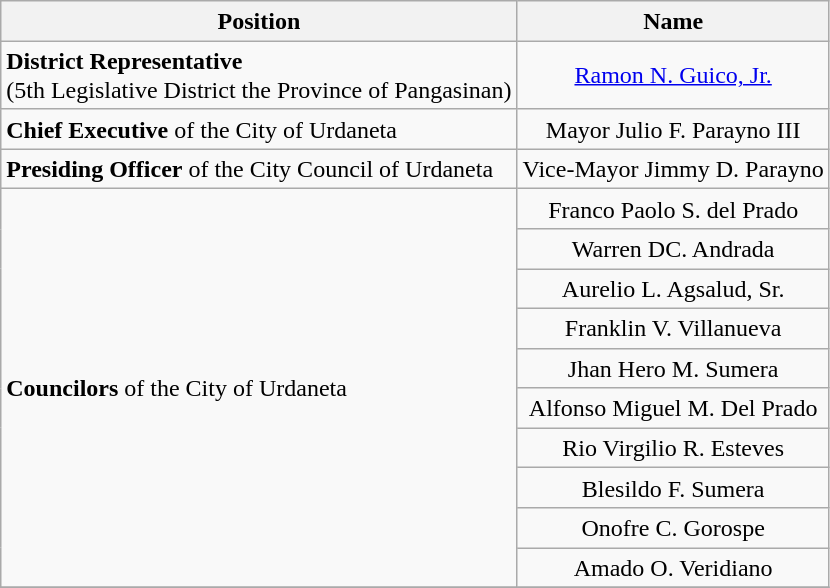<table class="wikitable" style="line-height:1.20em; font-size:100%;">
<tr>
<th>Position</th>
<th>Name</th>
</tr>
<tr>
<td><strong>District Representative</strong><br>(5th Legislative District the Province of Pangasinan)</td>
<td style="text-align:center;"><a href='#'>Ramon N. Guico, Jr.</a></td>
</tr>
<tr>
<td><strong>Chief Executive</strong> of the City of Urdaneta</td>
<td style="text-align:center;">Mayor Julio F. Parayno III</td>
</tr>
<tr>
<td><strong>Presiding Officer</strong> of the City Council of Urdaneta</td>
<td style="text-align:center;">Vice-Mayor Jimmy D. Parayno</td>
</tr>
<tr>
<td rowspan=10><strong>Councilors</strong> of the City of Urdaneta</td>
<td style="text-align:center;">Franco Paolo S. del Prado</td>
</tr>
<tr>
<td style="text-align:center;">Warren DC. Andrada</td>
</tr>
<tr>
<td style="text-align:center;">Aurelio L. Agsalud, Sr.</td>
</tr>
<tr>
<td style="text-align:center;">Franklin V. Villanueva</td>
</tr>
<tr>
<td style="text-align:center;">Jhan Hero M. Sumera</td>
</tr>
<tr>
<td style="text-align:center;">Alfonso Miguel M. Del Prado</td>
</tr>
<tr>
<td style="text-align:center;">Rio Virgilio R. Esteves</td>
</tr>
<tr>
<td style="text-align:center;">Blesildo F. Sumera</td>
</tr>
<tr>
<td style="text-align:center;">Onofre C. Gorospe</td>
</tr>
<tr>
<td style="text-align:center;">Amado O. Veridiano</td>
</tr>
<tr>
</tr>
</table>
